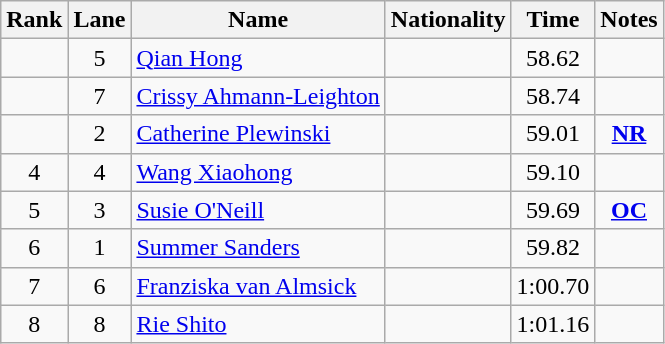<table class="wikitable sortable" style="text-align:center">
<tr>
<th>Rank</th>
<th>Lane</th>
<th>Name</th>
<th>Nationality</th>
<th>Time</th>
<th>Notes</th>
</tr>
<tr>
<td></td>
<td>5</td>
<td align=left><a href='#'>Qian Hong</a></td>
<td align=left></td>
<td>58.62</td>
<td></td>
</tr>
<tr>
<td></td>
<td>7</td>
<td align=left><a href='#'>Crissy Ahmann-Leighton</a></td>
<td align=left></td>
<td>58.74</td>
<td></td>
</tr>
<tr>
<td></td>
<td>2</td>
<td align=left><a href='#'>Catherine Plewinski</a></td>
<td align=left></td>
<td>59.01</td>
<td><strong><a href='#'>NR</a></strong></td>
</tr>
<tr>
<td>4</td>
<td>4</td>
<td align=left><a href='#'>Wang Xiaohong</a></td>
<td align=left></td>
<td>59.10</td>
<td></td>
</tr>
<tr>
<td>5</td>
<td>3</td>
<td align=left><a href='#'>Susie O'Neill</a></td>
<td align=left></td>
<td>59.69</td>
<td><strong><a href='#'>OC</a></strong></td>
</tr>
<tr>
<td>6</td>
<td>1</td>
<td align=left><a href='#'>Summer Sanders</a></td>
<td align=left></td>
<td>59.82</td>
<td></td>
</tr>
<tr>
<td>7</td>
<td>6</td>
<td align=left><a href='#'>Franziska van Almsick</a></td>
<td align=left></td>
<td>1:00.70</td>
<td></td>
</tr>
<tr>
<td>8</td>
<td>8</td>
<td align=left><a href='#'>Rie Shito</a></td>
<td align=left></td>
<td>1:01.16</td>
<td></td>
</tr>
</table>
